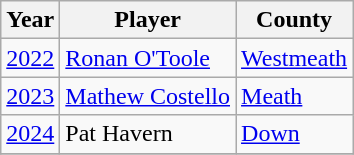<table class="sortable wikitable">
<tr>
<th>Year</th>
<th>Player</th>
<th>County</th>
</tr>
<tr>
<td rowspan="1" align="center"><a href='#'>2022</a></td>
<td> <a href='#'>Ronan O'Toole</a></td>
<td><a href='#'>Westmeath</a></td>
</tr>
<tr>
<td rowspan="1" align="center"><a href='#'>2023</a></td>
<td> <a href='#'>Mathew Costello</a></td>
<td><a href='#'>Meath</a></td>
</tr>
<tr>
<td rowspan="1" align="center"><a href='#'>2024</a></td>
<td> Pat Havern</td>
<td><a href='#'>Down</a></td>
</tr>
<tr>
</tr>
</table>
